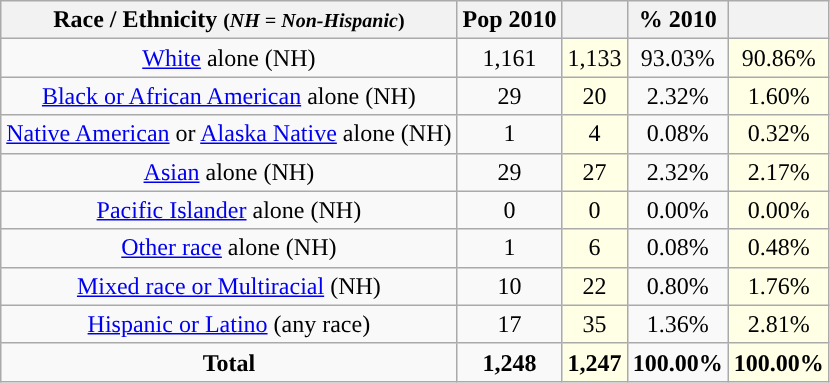<table class="wikitable" style="text-align:center;">
<tr>
<th>Race / Ethnicity <small>(<em>NH = Non-Hispanic</em>)</small></th>
<th>Pop 2010</th>
<th></th>
<th>% 2010</th>
<th></th>
</tr>
<tr>
<td><a href='#'>White</a> alone (NH)</td>
<td>1,161</td>
<td style='background: #ffffe6;'>1,133</td>
<td>93.03%</td>
<td style='background: #ffffe6;'>90.86%</td>
</tr>
<tr>
<td><a href='#'>Black or African American</a> alone (NH)</td>
<td>29</td>
<td style='background: #ffffe6;'>20</td>
<td>2.32%</td>
<td style='background: #ffffe6;'>1.60%</td>
</tr>
<tr>
<td><a href='#'>Native American</a> or <a href='#'>Alaska Native</a> alone (NH)</td>
<td>1</td>
<td style='background: #ffffe6;'>4</td>
<td>0.08%</td>
<td style='background: #ffffe6;'>0.32%</td>
</tr>
<tr>
<td><a href='#'>Asian</a> alone (NH)</td>
<td>29</td>
<td style='background: #ffffe6;'>27</td>
<td>2.32%</td>
<td style='background: #ffffe6;'>2.17%</td>
</tr>
<tr>
<td><a href='#'>Pacific Islander</a> alone (NH)</td>
<td>0</td>
<td style='background: #ffffe6;'>0</td>
<td>0.00%</td>
<td style='background: #ffffe6;'>0.00%</td>
</tr>
<tr>
<td><a href='#'>Other race</a> alone (NH)</td>
<td>1</td>
<td style='background: #ffffe6;'>6</td>
<td>0.08%</td>
<td style='background: #ffffe6;'>0.48%</td>
</tr>
<tr>
<td><a href='#'>Mixed race or Multiracial</a> (NH)</td>
<td>10</td>
<td style='background: #ffffe6;'>22</td>
<td>0.80%</td>
<td style='background: #ffffe6;'>1.76%</td>
</tr>
<tr>
<td><a href='#'>Hispanic or Latino</a> (any race)</td>
<td>17</td>
<td style='background: #ffffe6;'>35</td>
<td>1.36%</td>
<td style='background: #ffffe6;'>2.81%</td>
</tr>
<tr>
<td><strong>Total</strong></td>
<td><strong>1,248</strong></td>
<td style='background: #ffffe6;'><strong>1,247</strong></td>
<td><strong>100.00%</strong></td>
<td style='background: #ffffe6;'><strong>100.00%</strong></td>
</tr>
</table>
